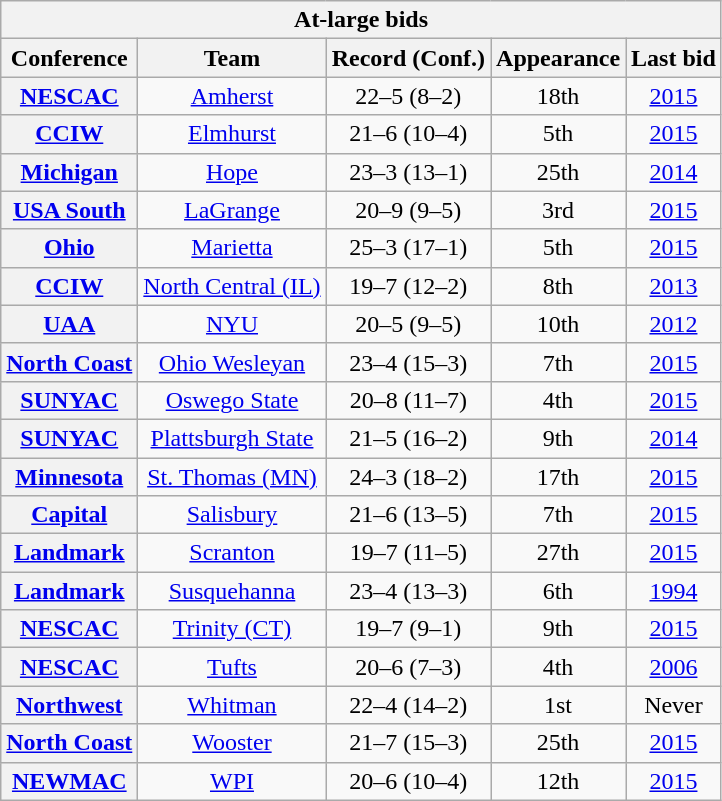<table class="wikitable sortable plainrowheaders" style="text-align:center;">
<tr>
<th colspan="8" style=>At-large bids</th>
</tr>
<tr>
<th scope="col">Conference</th>
<th scope="col">Team</th>
<th scope="col">Record (Conf.)</th>
<th scope="col" data-sort-type="number">Appearance</th>
<th scope="col">Last bid</th>
</tr>
<tr>
<th><a href='#'>NESCAC</a></th>
<td><a href='#'>Amherst</a></td>
<td>22–5 (8–2)</td>
<td>18th</td>
<td><a href='#'>2015</a></td>
</tr>
<tr>
<th><a href='#'>CCIW</a></th>
<td><a href='#'>Elmhurst</a></td>
<td>21–6 (10–4)</td>
<td>5th</td>
<td><a href='#'>2015</a></td>
</tr>
<tr>
<th><a href='#'>Michigan</a></th>
<td><a href='#'>Hope</a></td>
<td>23–3 (13–1)</td>
<td>25th</td>
<td><a href='#'>2014</a></td>
</tr>
<tr>
<th><a href='#'>USA South</a></th>
<td><a href='#'>LaGrange</a></td>
<td>20–9 (9–5)</td>
<td>3rd</td>
<td><a href='#'>2015</a></td>
</tr>
<tr>
<th><a href='#'>Ohio</a></th>
<td><a href='#'>Marietta</a></td>
<td>25–3 (17–1)</td>
<td>5th</td>
<td><a href='#'>2015</a></td>
</tr>
<tr>
<th><a href='#'>CCIW</a></th>
<td><a href='#'>North Central (IL)</a></td>
<td>19–7 (12–2)</td>
<td>8th</td>
<td><a href='#'>2013</a></td>
</tr>
<tr>
<th><a href='#'>UAA</a></th>
<td><a href='#'>NYU</a></td>
<td>20–5 (9–5)</td>
<td>10th</td>
<td><a href='#'>2012</a></td>
</tr>
<tr>
<th><a href='#'>North Coast</a></th>
<td><a href='#'>Ohio Wesleyan</a></td>
<td>23–4 (15–3)</td>
<td>7th</td>
<td><a href='#'>2015</a></td>
</tr>
<tr>
<th><a href='#'>SUNYAC</a></th>
<td><a href='#'>Oswego State</a></td>
<td>20–8 (11–7)</td>
<td>4th</td>
<td><a href='#'>2015</a></td>
</tr>
<tr>
<th><a href='#'>SUNYAC</a></th>
<td><a href='#'>Plattsburgh State</a></td>
<td>21–5 (16–2)</td>
<td>9th</td>
<td><a href='#'>2014</a></td>
</tr>
<tr>
<th><a href='#'>Minnesota</a></th>
<td><a href='#'>St. Thomas (MN)</a></td>
<td>24–3 (18–2)</td>
<td>17th</td>
<td><a href='#'>2015</a></td>
</tr>
<tr>
<th><a href='#'>Capital</a></th>
<td><a href='#'>Salisbury</a></td>
<td>21–6 (13–5)</td>
<td>7th</td>
<td><a href='#'>2015</a></td>
</tr>
<tr>
<th><a href='#'>Landmark</a></th>
<td><a href='#'>Scranton</a></td>
<td>19–7 (11–5)</td>
<td>27th</td>
<td><a href='#'>2015</a></td>
</tr>
<tr>
<th><a href='#'>Landmark</a></th>
<td><a href='#'>Susquehanna</a></td>
<td>23–4 (13–3)</td>
<td>6th</td>
<td><a href='#'>1994</a></td>
</tr>
<tr>
<th><a href='#'>NESCAC</a></th>
<td><a href='#'>Trinity (CT)</a></td>
<td>19–7 (9–1)</td>
<td>9th</td>
<td><a href='#'>2015</a></td>
</tr>
<tr>
<th><a href='#'>NESCAC</a></th>
<td><a href='#'>Tufts</a></td>
<td>20–6 (7–3)</td>
<td>4th</td>
<td><a href='#'>2006</a></td>
</tr>
<tr>
<th><a href='#'>Northwest</a></th>
<td><a href='#'>Whitman</a></td>
<td>22–4 (14–2)</td>
<td>1st</td>
<td>Never</td>
</tr>
<tr>
<th><a href='#'>North Coast</a></th>
<td><a href='#'>Wooster</a></td>
<td>21–7 (15–3)</td>
<td>25th</td>
<td><a href='#'>2015</a></td>
</tr>
<tr>
<th><a href='#'>NEWMAC</a></th>
<td><a href='#'>WPI</a></td>
<td>20–6 (10–4)</td>
<td>12th</td>
<td><a href='#'>2015</a></td>
</tr>
</table>
